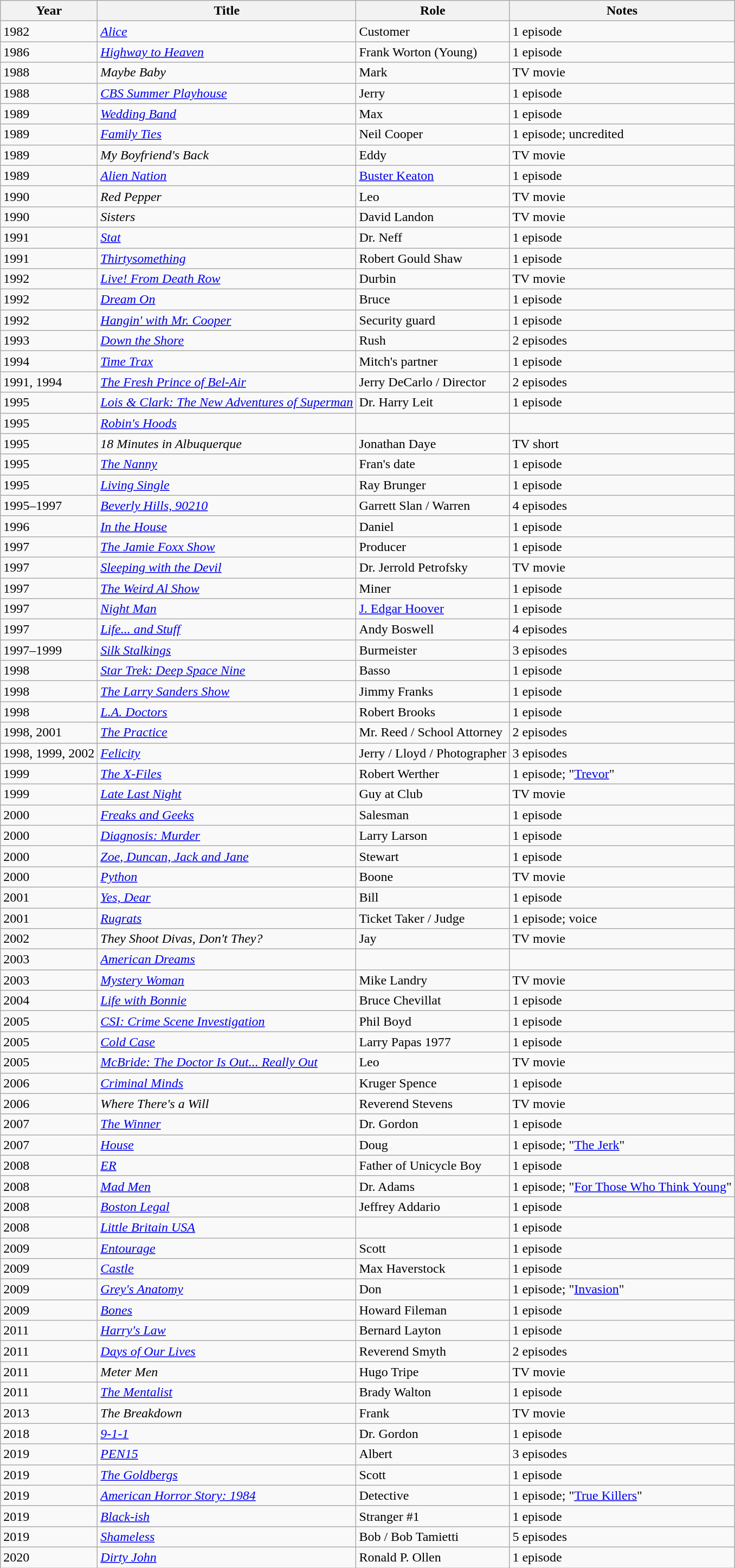<table class="wikitable sortable">
<tr>
<th>Year</th>
<th>Title</th>
<th>Role</th>
<th>Notes</th>
</tr>
<tr>
<td>1982</td>
<td><a href='#'><em>Alice</em></a></td>
<td>Customer</td>
<td>1 episode</td>
</tr>
<tr>
<td>1986</td>
<td><em><a href='#'>Highway to Heaven</a></em></td>
<td>Frank Worton (Young)</td>
<td>1 episode</td>
</tr>
<tr>
<td>1988</td>
<td><em>Maybe Baby</em></td>
<td>Mark</td>
<td>TV movie</td>
</tr>
<tr>
<td>1988</td>
<td><em><a href='#'>CBS Summer Playhouse</a></em></td>
<td>Jerry</td>
<td>1 episode</td>
</tr>
<tr>
<td>1989</td>
<td><em><a href='#'>Wedding Band</a></em></td>
<td>Max</td>
<td>1 episode</td>
</tr>
<tr>
<td>1989</td>
<td><em><a href='#'>Family Ties</a></em></td>
<td>Neil Cooper</td>
<td>1 episode; uncredited</td>
</tr>
<tr>
<td>1989</td>
<td><em>My Boyfriend's Back</em></td>
<td>Eddy</td>
<td>TV movie</td>
</tr>
<tr>
<td>1989</td>
<td><a href='#'><em>Alien Nation</em></a></td>
<td><a href='#'>Buster Keaton</a></td>
<td>1 episode</td>
</tr>
<tr>
<td>1990</td>
<td><em>Red Pepper</em></td>
<td>Leo</td>
<td>TV movie</td>
</tr>
<tr>
<td>1990</td>
<td><em>Sisters</em></td>
<td>David Landon</td>
<td>TV movie</td>
</tr>
<tr>
<td>1991</td>
<td><a href='#'><em>Stat</em></a></td>
<td>Dr. Neff</td>
<td>1 episode</td>
</tr>
<tr>
<td>1991</td>
<td><em><a href='#'>Thirtysomething</a></em></td>
<td>Robert Gould Shaw</td>
<td>1 episode</td>
</tr>
<tr>
<td>1992</td>
<td><em><a href='#'>Live! From Death Row</a></em></td>
<td>Durbin</td>
<td>TV movie</td>
</tr>
<tr>
<td>1992</td>
<td><a href='#'><em>Dream On</em></a></td>
<td>Bruce</td>
<td>1 episode</td>
</tr>
<tr>
<td>1992</td>
<td><em><a href='#'>Hangin' with Mr. Cooper</a></em></td>
<td>Security guard</td>
<td>1 episode</td>
</tr>
<tr>
<td>1993</td>
<td><em><a href='#'>Down the Shore</a></em></td>
<td>Rush</td>
<td>2 episodes</td>
</tr>
<tr>
<td>1994</td>
<td><em><a href='#'>Time Trax</a></em></td>
<td>Mitch's partner</td>
<td>1 episode</td>
</tr>
<tr>
<td>1991, 1994</td>
<td><em><a href='#'>The Fresh Prince of Bel-Air</a></em></td>
<td>Jerry DeCarlo / Director</td>
<td>2 episodes</td>
</tr>
<tr>
<td>1995</td>
<td><em><a href='#'>Lois & Clark: The New Adventures of Superman</a></em></td>
<td>Dr. Harry Leit</td>
<td>1 episode</td>
</tr>
<tr>
<td>1995</td>
<td><em><a href='#'>Robin's Hoods</a></em></td>
<td></td>
<td></td>
</tr>
<tr>
<td>1995</td>
<td><em>18 Minutes in Albuquerque</em></td>
<td>Jonathan Daye</td>
<td>TV short</td>
</tr>
<tr>
<td>1995</td>
<td><em><a href='#'>The Nanny</a></em></td>
<td>Fran's date</td>
<td>1 episode</td>
</tr>
<tr>
<td>1995</td>
<td><em><a href='#'>Living Single</a></em></td>
<td>Ray Brunger</td>
<td>1 episode</td>
</tr>
<tr>
<td>1995–1997</td>
<td><em><a href='#'>Beverly Hills, 90210</a></em></td>
<td>Garrett Slan / Warren</td>
<td>4 episodes</td>
</tr>
<tr>
<td>1996</td>
<td><a href='#'><em>In the House</em></a></td>
<td>Daniel</td>
<td>1 episode</td>
</tr>
<tr>
<td>1997</td>
<td><em><a href='#'>The Jamie Foxx Show</a></em></td>
<td>Producer</td>
<td>1 episode</td>
</tr>
<tr>
<td>1997</td>
<td><a href='#'><em>Sleeping with the Devil</em></a></td>
<td>Dr. Jerrold Petrofsky</td>
<td>TV movie</td>
</tr>
<tr>
<td>1997</td>
<td><em><a href='#'>The Weird Al Show</a></em></td>
<td>Miner</td>
<td>1 episode</td>
</tr>
<tr>
<td>1997</td>
<td><a href='#'><em>Night Man</em></a></td>
<td><a href='#'>J. Edgar Hoover</a></td>
<td>1 episode</td>
</tr>
<tr>
<td>1997</td>
<td><em><a href='#'>Life... and Stuff</a></em></td>
<td>Andy Boswell</td>
<td>4 episodes</td>
</tr>
<tr>
<td>1997–1999</td>
<td><em><a href='#'>Silk Stalkings</a></em></td>
<td>Burmeister</td>
<td>3 episodes</td>
</tr>
<tr>
<td>1998</td>
<td><em><a href='#'>Star Trek: Deep Space Nine</a></em></td>
<td>Basso</td>
<td>1 episode</td>
</tr>
<tr>
<td>1998</td>
<td><em><a href='#'>The Larry Sanders Show</a></em></td>
<td>Jimmy Franks</td>
<td>1 episode</td>
</tr>
<tr>
<td>1998</td>
<td><em><a href='#'>L.A. Doctors</a></em></td>
<td>Robert Brooks</td>
<td>1 episode</td>
</tr>
<tr>
<td>1998, 2001</td>
<td><em><a href='#'>The Practice</a></em></td>
<td>Mr. Reed / School Attorney</td>
<td>2 episodes</td>
</tr>
<tr>
<td>1998, 1999, 2002</td>
<td><a href='#'><em>Felicity</em></a></td>
<td>Jerry / Lloyd / Photographer</td>
<td>3 episodes</td>
</tr>
<tr>
<td>1999</td>
<td><em><a href='#'>The X-Files</a></em></td>
<td>Robert Werther</td>
<td>1 episode; "<a href='#'>Trevor</a>"</td>
</tr>
<tr>
<td>1999</td>
<td><a href='#'><em>Late Last Night</em></a></td>
<td>Guy at Club</td>
<td>TV movie</td>
</tr>
<tr>
<td>2000</td>
<td><em><a href='#'>Freaks and Geeks</a></em></td>
<td>Salesman</td>
<td>1 episode</td>
</tr>
<tr>
<td>2000</td>
<td><em><a href='#'>Diagnosis: Murder</a></em></td>
<td>Larry Larson</td>
<td>1 episode</td>
</tr>
<tr>
<td>2000</td>
<td><em><a href='#'>Zoe, Duncan, Jack and Jane</a></em></td>
<td>Stewart</td>
<td>1 episode</td>
</tr>
<tr>
<td>2000</td>
<td><a href='#'><em>Python</em></a></td>
<td>Boone</td>
<td>TV movie</td>
</tr>
<tr>
<td>2001</td>
<td><em><a href='#'>Yes, Dear</a></em></td>
<td>Bill</td>
<td>1 episode</td>
</tr>
<tr>
<td>2001</td>
<td><em><a href='#'>Rugrats</a></em></td>
<td>Ticket Taker / Judge</td>
<td>1 episode; voice</td>
</tr>
<tr>
<td>2002</td>
<td><em>They Shoot Divas, Don't They?</em></td>
<td>Jay</td>
<td>TV movie</td>
</tr>
<tr>
<td>2003</td>
<td><em><a href='#'>American Dreams</a></em></td>
<td></td>
<td></td>
</tr>
<tr>
<td>2003</td>
<td><em><a href='#'>Mystery Woman</a></em></td>
<td>Mike Landry</td>
<td>TV movie</td>
</tr>
<tr>
<td>2004</td>
<td><em><a href='#'>Life with Bonnie</a></em></td>
<td>Bruce Chevillat</td>
<td>1 episode</td>
</tr>
<tr>
<td>2005</td>
<td><em><a href='#'>CSI: Crime Scene Investigation</a></em></td>
<td>Phil Boyd</td>
<td>1 episode</td>
</tr>
<tr>
<td>2005</td>
<td><em><a href='#'>Cold Case</a></em></td>
<td>Larry Papas 1977</td>
<td>1 episode</td>
</tr>
<tr>
<td>2005</td>
<td><em><a href='#'>McBride: The Doctor Is Out... Really Out</a></em></td>
<td>Leo</td>
<td>TV movie</td>
</tr>
<tr>
<td>2006</td>
<td><em><a href='#'>Criminal Minds</a></em></td>
<td>Kruger Spence</td>
<td>1 episode</td>
</tr>
<tr>
<td>2006</td>
<td><em>Where There's a Will</em></td>
<td>Reverend Stevens</td>
<td>TV movie</td>
</tr>
<tr>
<td>2007</td>
<td><a href='#'><em>The Winner</em></a></td>
<td>Dr. Gordon</td>
<td>1 episode</td>
</tr>
<tr>
<td>2007</td>
<td><a href='#'><em>House</em></a></td>
<td>Doug</td>
<td>1 episode; "<a href='#'>The Jerk</a>"</td>
</tr>
<tr>
<td>2008</td>
<td><a href='#'><em>ER</em></a></td>
<td>Father of Unicycle Boy</td>
<td>1 episode</td>
</tr>
<tr>
<td>2008</td>
<td><em><a href='#'>Mad Men</a></em></td>
<td>Dr. Adams</td>
<td>1 episode; "<a href='#'>For Those Who Think Young</a>"</td>
</tr>
<tr>
<td>2008</td>
<td><em><a href='#'>Boston Legal</a></em></td>
<td>Jeffrey Addario</td>
<td>1 episode</td>
</tr>
<tr>
<td>2008</td>
<td><em><a href='#'>Little Britain USA</a></em></td>
<td></td>
<td>1 episode</td>
</tr>
<tr>
<td>2009</td>
<td><a href='#'><em>Entourage</em></a></td>
<td>Scott</td>
<td>1 episode</td>
</tr>
<tr>
<td>2009</td>
<td><a href='#'><em>Castle</em></a></td>
<td>Max Haverstock</td>
<td>1 episode</td>
</tr>
<tr>
<td>2009</td>
<td><em><a href='#'>Grey's Anatomy</a></em></td>
<td>Don</td>
<td>1 episode; "<a href='#'>Invasion</a>"</td>
</tr>
<tr>
<td>2009</td>
<td><a href='#'><em>Bones</em></a></td>
<td>Howard Fileman</td>
<td>1 episode</td>
</tr>
<tr>
<td>2011</td>
<td><em><a href='#'>Harry's Law</a></em></td>
<td>Bernard Layton</td>
<td>1 episode</td>
</tr>
<tr>
<td>2011</td>
<td><em><a href='#'>Days of Our Lives</a></em></td>
<td>Reverend Smyth</td>
<td>2 episodes</td>
</tr>
<tr>
<td>2011</td>
<td><em>Meter Men</em></td>
<td>Hugo Tripe</td>
<td>TV movie</td>
</tr>
<tr>
<td>2011</td>
<td><em><a href='#'>The Mentalist</a></em></td>
<td>Brady Walton</td>
<td>1 episode</td>
</tr>
<tr>
<td>2013</td>
<td><em>The Breakdown</em></td>
<td>Frank</td>
<td>TV movie</td>
</tr>
<tr>
<td>2018</td>
<td><a href='#'><em>9-1-1</em></a></td>
<td>Dr. Gordon</td>
<td>1 episode</td>
</tr>
<tr>
<td>2019</td>
<td><em><a href='#'>PEN15</a></em></td>
<td>Albert</td>
<td>3 episodes</td>
</tr>
<tr>
<td>2019</td>
<td><a href='#'><em>The Goldbergs</em></a></td>
<td>Scott</td>
<td>1 episode</td>
</tr>
<tr>
<td>2019</td>
<td><em><a href='#'>American Horror Story: 1984</a></em></td>
<td>Detective</td>
<td>1 episode; "<a href='#'>True Killers</a>"</td>
</tr>
<tr>
<td>2019</td>
<td><em><a href='#'>Black-ish</a></em></td>
<td>Stranger #1</td>
<td>1 episode</td>
</tr>
<tr>
<td>2019</td>
<td><a href='#'><em>Shameless</em></a></td>
<td>Bob / Bob Tamietti</td>
<td>5 episodes</td>
</tr>
<tr>
<td>2020</td>
<td><a href='#'><em>Dirty John</em></a></td>
<td>Ronald P. Ollen</td>
<td>1 episode</td>
</tr>
</table>
